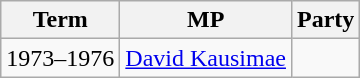<table class=wikitable>
<tr>
<th>Term</th>
<th>MP</th>
<th>Party</th>
</tr>
<tr>
<td>1973–1976</td>
<td><a href='#'>David Kausimae</a></td>
<td></td>
</tr>
</table>
